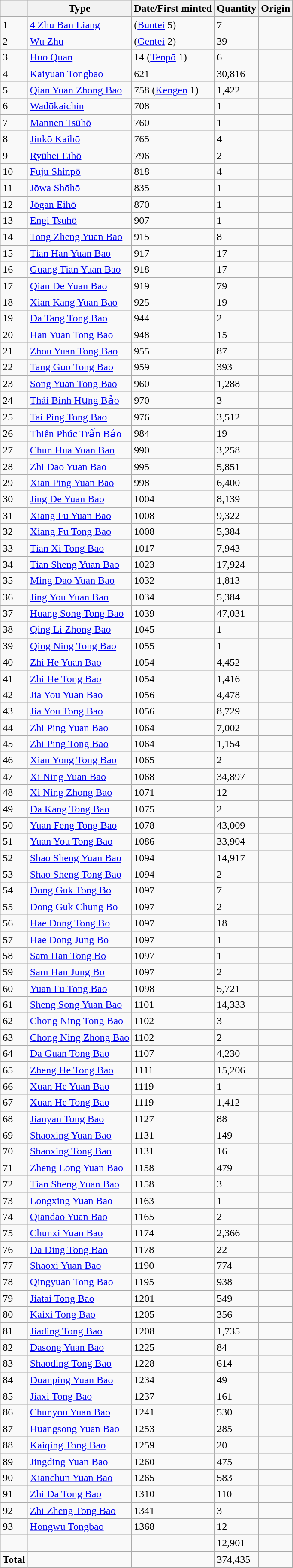<table class="wikitable sortable">
<tr>
<th scope="col"></th>
<th scope="col">Type</th>
<th scope="col">Date/First minted</th>
<th scope="col">Quantity</th>
<th scope="col">Origin</th>
</tr>
<tr>
<td>1</td>
<td><a href='#'>4 Zhu Ban Liang</a></td>
<td> (<a href='#'>Buntei</a> 5)</td>
<td>7</td>
<td></td>
</tr>
<tr>
<td>2</td>
<td><a href='#'>Wu Zhu</a></td>
<td> (<a href='#'>Gentei</a> 2)</td>
<td>39</td>
<td></td>
</tr>
<tr>
<td>3</td>
<td><a href='#'>Huo Quan</a></td>
<td>14 (<a href='#'>Tenpō</a> 1)</td>
<td>6</td>
<td></td>
</tr>
<tr>
<td>4</td>
<td><a href='#'>Kaiyuan Tongbao</a></td>
<td>621</td>
<td>30,816</td>
<td></td>
</tr>
<tr>
<td>5</td>
<td><a href='#'>Qian Yuan Zhong Bao</a></td>
<td>758 (<a href='#'>Kengen</a> 1)</td>
<td>1,422</td>
<td></td>
</tr>
<tr>
<td>6</td>
<td><a href='#'>Wadōkaichin</a></td>
<td>708</td>
<td>1</td>
<td></td>
</tr>
<tr>
<td>7</td>
<td><a href='#'>Mannen Tsūhō</a></td>
<td>760</td>
<td>1</td>
<td></td>
</tr>
<tr>
<td>8</td>
<td><a href='#'>Jinkō Kaihō</a></td>
<td>765</td>
<td>4</td>
<td></td>
</tr>
<tr>
<td>9</td>
<td><a href='#'>Ryūhei Eihō</a></td>
<td>796</td>
<td>2</td>
<td></td>
</tr>
<tr>
<td>10</td>
<td><a href='#'>Fuju Shinpō</a></td>
<td>818</td>
<td>4</td>
<td></td>
</tr>
<tr>
<td>11</td>
<td><a href='#'>Jōwa Shōhō</a></td>
<td>835</td>
<td>1</td>
<td></td>
</tr>
<tr>
<td>12</td>
<td><a href='#'>Jōgan Eihō</a></td>
<td>870</td>
<td>1</td>
<td></td>
</tr>
<tr>
<td>13</td>
<td><a href='#'>Engi Tsuhō</a></td>
<td>907</td>
<td>1</td>
<td></td>
</tr>
<tr>
<td>14</td>
<td><a href='#'>Tong Zheng Yuan Bao</a></td>
<td>915</td>
<td>8</td>
<td></td>
</tr>
<tr>
<td>15</td>
<td><a href='#'>Tian Han Yuan Bao</a></td>
<td>917</td>
<td>17</td>
<td></td>
</tr>
<tr>
<td>16</td>
<td><a href='#'>Guang Tian Yuan Bao</a></td>
<td>918</td>
<td>17</td>
<td></td>
</tr>
<tr>
<td>17</td>
<td><a href='#'>Qian De Yuan Bao</a></td>
<td>919</td>
<td>79</td>
<td></td>
</tr>
<tr>
<td>18</td>
<td><a href='#'>Xian Kang Yuan Bao</a></td>
<td>925</td>
<td>19</td>
<td></td>
</tr>
<tr>
<td>19</td>
<td><a href='#'>Da Tang Tong Bao</a></td>
<td>944</td>
<td>2</td>
<td></td>
</tr>
<tr>
<td>20</td>
<td><a href='#'>Han Yuan Tong Bao</a></td>
<td>948</td>
<td>15</td>
<td></td>
</tr>
<tr>
<td>21</td>
<td><a href='#'>Zhou Yuan Tong Bao</a></td>
<td>955</td>
<td>87</td>
<td></td>
</tr>
<tr>
<td>22</td>
<td><a href='#'>Tang Guo Tong Bao</a></td>
<td>959</td>
<td>393</td>
<td></td>
</tr>
<tr>
<td>23</td>
<td><a href='#'>Song Yuan Tong Bao</a></td>
<td>960</td>
<td>1,288</td>
<td></td>
</tr>
<tr>
<td>24</td>
<td><a href='#'>Thái Bình Hưng Bảo</a></td>
<td>970</td>
<td>3</td>
<td></td>
</tr>
<tr>
<td>25</td>
<td><a href='#'>Tai Ping Tong Bao</a></td>
<td>976</td>
<td>3,512</td>
<td></td>
</tr>
<tr>
<td>26</td>
<td><a href='#'>Thiên Phúc Trấn Bảo</a></td>
<td>984</td>
<td>19</td>
<td></td>
</tr>
<tr>
<td>27</td>
<td><a href='#'>Chun Hua Yuan Bao</a></td>
<td>990</td>
<td>3,258</td>
<td></td>
</tr>
<tr>
<td>28</td>
<td><a href='#'>Zhi Dao Yuan Bao</a></td>
<td>995</td>
<td>5,851</td>
<td></td>
</tr>
<tr>
<td>29</td>
<td><a href='#'>Xian Ping Yuan Bao</a></td>
<td>998</td>
<td>6,400</td>
<td></td>
</tr>
<tr>
<td>30</td>
<td><a href='#'>Jing De Yuan Bao</a></td>
<td>1004</td>
<td>8,139</td>
<td></td>
</tr>
<tr>
<td>31</td>
<td><a href='#'>Xiang Fu Yuan Bao</a></td>
<td>1008</td>
<td>9,322</td>
<td></td>
</tr>
<tr>
<td>32</td>
<td><a href='#'>Xiang Fu Tong Bao</a></td>
<td>1008</td>
<td>5,384</td>
<td></td>
</tr>
<tr>
<td>33</td>
<td><a href='#'>Tian Xi Tong Bao</a></td>
<td>1017</td>
<td>7,943</td>
<td></td>
</tr>
<tr>
<td>34</td>
<td><a href='#'>Tian Sheng Yuan Bao</a></td>
<td>1023</td>
<td>17,924</td>
<td></td>
</tr>
<tr>
<td>35</td>
<td><a href='#'>Ming Dao Yuan Bao</a></td>
<td>1032</td>
<td>1,813</td>
<td></td>
</tr>
<tr>
<td>36</td>
<td><a href='#'>Jing You Yuan Bao</a></td>
<td>1034</td>
<td>5,384</td>
<td></td>
</tr>
<tr>
<td>37</td>
<td><a href='#'>Huang Song Tong Bao</a></td>
<td>1039</td>
<td>47,031</td>
<td></td>
</tr>
<tr>
<td>38</td>
<td><a href='#'>Qing Li Zhong Bao</a></td>
<td>1045</td>
<td>1</td>
<td></td>
</tr>
<tr>
<td>39</td>
<td><a href='#'>Qing Ning Tong Bao</a></td>
<td>1055</td>
<td>1</td>
<td></td>
</tr>
<tr>
<td>40</td>
<td><a href='#'>Zhi He Yuan Bao</a></td>
<td>1054</td>
<td>4,452</td>
<td></td>
</tr>
<tr>
<td>41</td>
<td><a href='#'>Zhi He Tong Bao</a></td>
<td>1054</td>
<td>1,416</td>
<td></td>
</tr>
<tr>
<td>42</td>
<td><a href='#'>Jia You Yuan Bao</a></td>
<td>1056</td>
<td>4,478</td>
<td></td>
</tr>
<tr>
<td>43</td>
<td><a href='#'>Jia You Tong Bao</a></td>
<td>1056</td>
<td>8,729</td>
<td></td>
</tr>
<tr>
<td>44</td>
<td><a href='#'>Zhi Ping Yuan Bao</a></td>
<td>1064</td>
<td>7,002</td>
<td></td>
</tr>
<tr>
<td>45</td>
<td><a href='#'>Zhi Ping Tong Bao</a></td>
<td>1064</td>
<td>1,154</td>
<td></td>
</tr>
<tr>
<td>46</td>
<td><a href='#'>Xian Yong Tong Bao</a></td>
<td>1065</td>
<td>2</td>
<td></td>
</tr>
<tr>
<td>47</td>
<td><a href='#'>Xi Ning Yuan Bao</a></td>
<td>1068</td>
<td>34,897</td>
<td></td>
</tr>
<tr>
<td>48</td>
<td><a href='#'>Xi Ning Zhong Bao</a></td>
<td>1071</td>
<td>12</td>
<td></td>
</tr>
<tr>
<td>49</td>
<td><a href='#'>Da Kang Tong Bao</a></td>
<td>1075</td>
<td>2</td>
<td></td>
</tr>
<tr>
<td>50</td>
<td><a href='#'>Yuan Feng Tong Bao</a></td>
<td>1078</td>
<td>43,009</td>
<td></td>
</tr>
<tr>
<td>51</td>
<td><a href='#'>Yuan You Tong Bao</a></td>
<td>1086</td>
<td>33,904</td>
<td></td>
</tr>
<tr>
<td>52</td>
<td><a href='#'>Shao Sheng Yuan Bao</a></td>
<td>1094</td>
<td>14,917</td>
<td></td>
</tr>
<tr>
<td>53</td>
<td><a href='#'>Shao Sheng Tong Bao</a></td>
<td>1094</td>
<td>2</td>
<td></td>
</tr>
<tr>
<td>54</td>
<td><a href='#'>Dong Guk Tong Bo</a></td>
<td>1097</td>
<td>7</td>
<td></td>
</tr>
<tr>
<td>55</td>
<td><a href='#'>Dong Guk Chung Bo</a></td>
<td>1097</td>
<td>2</td>
<td></td>
</tr>
<tr>
<td>56</td>
<td><a href='#'>Hae Dong Tong Bo</a></td>
<td>1097</td>
<td>18</td>
<td></td>
</tr>
<tr>
<td>57</td>
<td><a href='#'>Hae Dong Jung Bo</a></td>
<td>1097</td>
<td>1</td>
<td></td>
</tr>
<tr>
<td>58</td>
<td><a href='#'>Sam Han Tong Bo</a></td>
<td>1097</td>
<td>1</td>
<td></td>
</tr>
<tr>
<td>59</td>
<td><a href='#'>Sam Han Jung Bo</a></td>
<td>1097</td>
<td>2</td>
<td></td>
</tr>
<tr>
<td>60</td>
<td><a href='#'>Yuan Fu Tong Bao</a></td>
<td>1098</td>
<td>5,721</td>
<td></td>
</tr>
<tr>
<td>61</td>
<td><a href='#'>Sheng Song Yuan Bao</a></td>
<td>1101</td>
<td>14,333</td>
<td></td>
</tr>
<tr>
<td>62</td>
<td><a href='#'>Chong Ning Tong Bao</a></td>
<td>1102</td>
<td>3</td>
<td></td>
</tr>
<tr>
<td>63</td>
<td><a href='#'>Chong Ning Zhong Bao</a></td>
<td>1102</td>
<td>2</td>
<td></td>
</tr>
<tr>
<td>64</td>
<td><a href='#'>Da Guan Tong Bao</a></td>
<td>1107</td>
<td>4,230</td>
<td></td>
</tr>
<tr>
<td>65</td>
<td><a href='#'>Zheng He Tong Bao</a></td>
<td>1111</td>
<td>15,206</td>
<td></td>
</tr>
<tr>
<td>66</td>
<td><a href='#'>Xuan He Yuan Bao</a></td>
<td>1119</td>
<td>1</td>
<td></td>
</tr>
<tr>
<td>67</td>
<td><a href='#'>Xuan He Tong Bao</a></td>
<td>1119</td>
<td>1,412</td>
<td></td>
</tr>
<tr>
<td>68</td>
<td><a href='#'>Jianyan Tong Bao</a></td>
<td>1127</td>
<td>88</td>
<td></td>
</tr>
<tr>
<td>69</td>
<td><a href='#'>Shaoxing Yuan Bao</a></td>
<td>1131</td>
<td>149</td>
<td></td>
</tr>
<tr>
<td>70</td>
<td><a href='#'>Shaoxing Tong Bao</a></td>
<td>1131</td>
<td>16</td>
<td></td>
</tr>
<tr>
<td>71</td>
<td><a href='#'>Zheng Long Yuan Bao</a></td>
<td>1158</td>
<td>479</td>
<td></td>
</tr>
<tr>
<td>72</td>
<td><a href='#'>Tian Sheng Yuan Bao</a></td>
<td>1158</td>
<td>3</td>
<td></td>
</tr>
<tr>
<td>73</td>
<td><a href='#'>Longxing Yuan Bao</a></td>
<td>1163</td>
<td>1</td>
<td></td>
</tr>
<tr>
<td>74</td>
<td><a href='#'>Qiandao Yuan Bao</a></td>
<td>1165</td>
<td>2</td>
<td></td>
</tr>
<tr>
<td>75</td>
<td><a href='#'>Chunxi Yuan Bao</a></td>
<td>1174</td>
<td>2,366</td>
<td></td>
</tr>
<tr>
<td>76</td>
<td><a href='#'>Da Ding Tong Bao</a></td>
<td>1178</td>
<td>22</td>
<td></td>
</tr>
<tr>
<td>77</td>
<td><a href='#'>Shaoxi Yuan Bao</a></td>
<td>1190</td>
<td>774</td>
<td></td>
</tr>
<tr>
<td>78</td>
<td><a href='#'>Qingyuan Tong Bao</a></td>
<td>1195</td>
<td>938</td>
<td></td>
</tr>
<tr>
<td>79</td>
<td><a href='#'>Jiatai Tong Bao</a></td>
<td>1201</td>
<td>549</td>
<td></td>
</tr>
<tr>
<td>80</td>
<td><a href='#'>Kaixi Tong Bao</a></td>
<td>1205</td>
<td>356</td>
<td></td>
</tr>
<tr>
<td>81</td>
<td><a href='#'>Jiading Tong Bao</a></td>
<td>1208</td>
<td>1,735</td>
<td></td>
</tr>
<tr>
<td>82</td>
<td><a href='#'>Dasong Yuan Bao</a></td>
<td>1225</td>
<td>84</td>
<td></td>
</tr>
<tr>
<td>83</td>
<td><a href='#'>Shaoding Tong Bao</a></td>
<td>1228</td>
<td>614</td>
<td></td>
</tr>
<tr>
<td>84</td>
<td><a href='#'>Duanping Yuan Bao</a></td>
<td>1234</td>
<td>49</td>
<td></td>
</tr>
<tr>
<td>85</td>
<td><a href='#'>Jiaxi Tong Bao</a></td>
<td>1237</td>
<td>161</td>
<td></td>
</tr>
<tr>
<td>86</td>
<td><a href='#'>Chunyou Yuan Bao</a></td>
<td>1241</td>
<td>530</td>
<td></td>
</tr>
<tr>
<td>87</td>
<td><a href='#'>Huangsong Yuan Bao</a></td>
<td>1253</td>
<td>285</td>
<td></td>
</tr>
<tr>
<td>88</td>
<td><a href='#'>Kaiqing Tong Bao</a></td>
<td>1259</td>
<td>20</td>
<td></td>
</tr>
<tr>
<td>89</td>
<td><a href='#'>Jingding Yuan Bao</a></td>
<td>1260</td>
<td>475</td>
<td></td>
</tr>
<tr>
<td>90</td>
<td><a href='#'>Xianchun Yuan Bao</a></td>
<td>1265</td>
<td>583</td>
<td></td>
</tr>
<tr>
<td>91</td>
<td><a href='#'>Zhi Da Tong Bao</a></td>
<td>1310</td>
<td>110</td>
<td></td>
</tr>
<tr>
<td>92</td>
<td><a href='#'>Zhi Zheng Tong Bao</a></td>
<td>1341</td>
<td>3</td>
<td></td>
</tr>
<tr>
<td>93</td>
<td><a href='#'>Hongwu Tongbao</a></td>
<td>1368</td>
<td>12</td>
<td></td>
</tr>
<tr>
<td></td>
<td></td>
<td></td>
<td>12,901</td>
<td></td>
</tr>
<tr>
<td><strong>Total</strong></td>
<td></td>
<td></td>
<td>374,435</td>
<td></td>
</tr>
</table>
